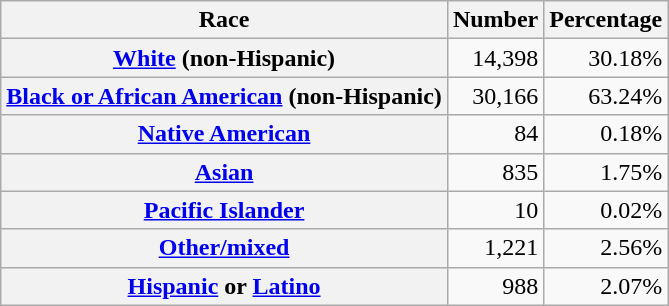<table class="wikitable" style="text-align:right">
<tr>
<th scope="col">Race</th>
<th scope="col">Number</th>
<th scope="col">Percentage</th>
</tr>
<tr>
<th scope="row"><a href='#'>White</a> (non-Hispanic)</th>
<td>14,398</td>
<td>30.18%</td>
</tr>
<tr>
<th scope="row"><a href='#'>Black or African American</a> (non-Hispanic)</th>
<td>30,166</td>
<td>63.24%</td>
</tr>
<tr>
<th scope="row"><a href='#'>Native American</a></th>
<td>84</td>
<td>0.18%</td>
</tr>
<tr>
<th scope="row"><a href='#'>Asian</a></th>
<td>835</td>
<td>1.75%</td>
</tr>
<tr>
<th scope="row"><a href='#'>Pacific Islander</a></th>
<td>10</td>
<td>0.02%</td>
</tr>
<tr>
<th scope="row"><a href='#'>Other/mixed</a></th>
<td>1,221</td>
<td>2.56%</td>
</tr>
<tr>
<th scope="row"><a href='#'>Hispanic</a> or <a href='#'>Latino</a></th>
<td>988</td>
<td>2.07%</td>
</tr>
</table>
